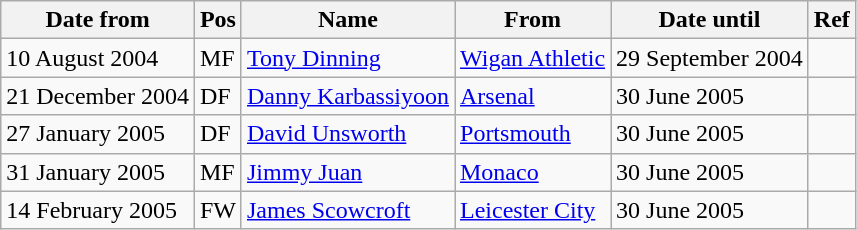<table class="wikitable">
<tr>
<th>Date from</th>
<th>Pos</th>
<th>Name</th>
<th>From</th>
<th>Date until</th>
<th>Ref</th>
</tr>
<tr>
<td>10 August 2004</td>
<td>MF</td>
<td> <a href='#'>Tony Dinning</a></td>
<td> <a href='#'>Wigan Athletic</a></td>
<td>29 September 2004</td>
<td></td>
</tr>
<tr>
<td>21 December 2004</td>
<td>DF</td>
<td> <a href='#'>Danny Karbassiyoon</a></td>
<td> <a href='#'>Arsenal</a></td>
<td>30 June 2005</td>
<td></td>
</tr>
<tr>
<td>27 January 2005</td>
<td>DF</td>
<td> <a href='#'>David Unsworth</a></td>
<td> <a href='#'>Portsmouth</a></td>
<td>30 June 2005</td>
<td></td>
</tr>
<tr>
<td>31 January 2005</td>
<td>MF</td>
<td> <a href='#'>Jimmy Juan</a></td>
<td> <a href='#'>Monaco</a></td>
<td>30 June 2005</td>
<td></td>
</tr>
<tr>
<td>14 February 2005</td>
<td>FW</td>
<td> <a href='#'>James Scowcroft</a></td>
<td> <a href='#'>Leicester City</a></td>
<td>30 June 2005</td>
<td></td>
</tr>
</table>
